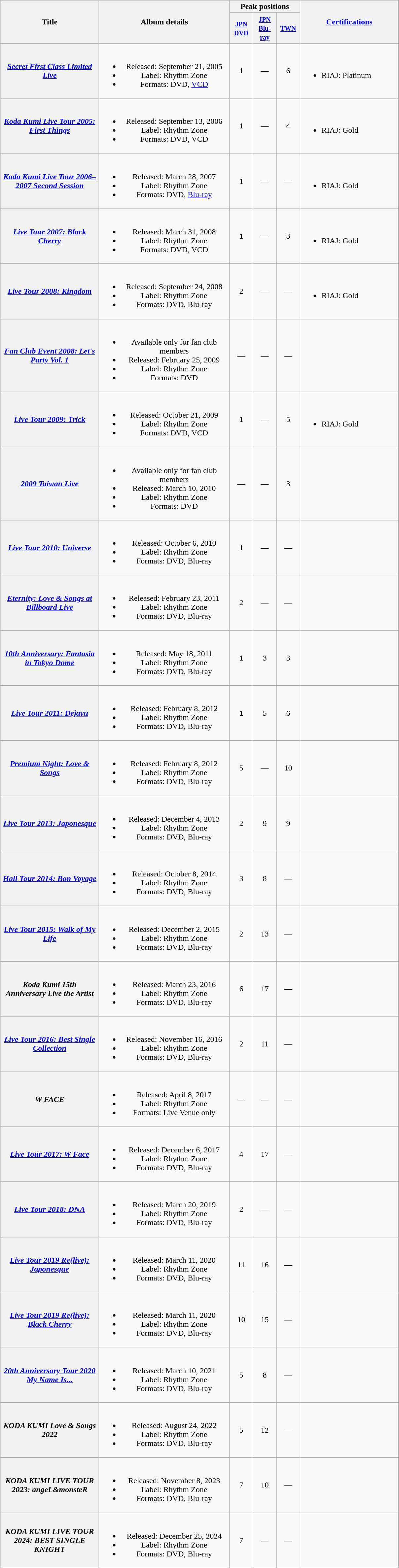<table class="wikitable plainrowheaders" style="text-align:center;">
<tr>
<th style="width:12em;" rowspan="2">Title</th>
<th style="width:16em;" rowspan="2">Album details</th>
<th colspan="3">Peak positions</th>
<th style="width:12em;" rowspan="2"><a href='#'>Certifications</a></th>
</tr>
<tr>
<th style="width:2.5em;"><small><a href='#'>JPN DVD</a></small><br></th>
<th style="width:2.5em;"><small><a href='#'>JPN Blu-ray</a></small><br></th>
<th style="width:2.5em;"><small><a href='#'>TWN</a></small><br></th>
</tr>
<tr>
<th scope="row"><em><a href='#'>Secret First Class Limited Live</a></em></th>
<td><br><ul><li>Released: September 21, 2005</li><li>Label: Rhythm Zone</li><li>Formats: DVD, <a href='#'>VCD</a></li></ul></td>
<td><strong>1</strong></td>
<td>—</td>
<td>6</td>
<td align="left"><br><ul><li>RIAJ: Platinum</li></ul></td>
</tr>
<tr>
<th scope="row"><em><a href='#'>Koda Kumi Live Tour 2005: First Things</a></em></th>
<td><br><ul><li>Released: September 13, 2006</li><li>Label: Rhythm Zone</li><li>Formats: DVD, VCD</li></ul></td>
<td><strong>1</strong></td>
<td>—</td>
<td>4</td>
<td align="left"><br><ul><li>RIAJ: Gold</li></ul></td>
</tr>
<tr>
<th scope="row"><em><a href='#'>Koda Kumi Live Tour 2006–2007 Second Session</a></em></th>
<td><br><ul><li>Released: March 28, 2007</li><li>Label: Rhythm Zone</li><li>Formats: DVD, <a href='#'>Blu-ray</a></li></ul></td>
<td><strong>1</strong></td>
<td>—</td>
<td>—</td>
<td align="left"><br><ul><li>RIAJ: Gold</li></ul></td>
</tr>
<tr>
<th scope="row"><em><a href='#'>Live Tour 2007: Black Cherry</a></em></th>
<td><br><ul><li>Released: March 31, 2008</li><li>Label: Rhythm Zone</li><li>Formats: DVD, VCD</li></ul></td>
<td><strong>1</strong></td>
<td>—</td>
<td>3</td>
<td align="left"><br><ul><li>RIAJ: Gold</li></ul></td>
</tr>
<tr>
<th scope="row"><em><a href='#'>Live Tour 2008: Kingdom</a></em></th>
<td><br><ul><li>Released: September 24, 2008</li><li>Label: Rhythm Zone</li><li>Formats: DVD, Blu-ray</li></ul></td>
<td>2</td>
<td>—</td>
<td>—</td>
<td align="left"><br><ul><li>RIAJ: Gold</li></ul></td>
</tr>
<tr>
<th scope="row"><em><a href='#'>Fan Club Event 2008: Let's Party Vol. 1</a></em></th>
<td><br><ul><li>Available only for fan club members</li><li>Released: February 25, 2009</li><li>Label: Rhythm Zone</li><li>Formats: DVD</li></ul></td>
<td>—</td>
<td>—</td>
<td>—</td>
<td align="left"></td>
</tr>
<tr>
<th scope="row"><em><a href='#'>Live Tour 2009: Trick</a></em></th>
<td><br><ul><li>Released: October 21, 2009</li><li>Label: Rhythm Zone</li><li>Formats: DVD, VCD</li></ul></td>
<td><strong>1</strong></td>
<td>—</td>
<td>5</td>
<td align="left"><br><ul><li>RIAJ: Gold</li></ul></td>
</tr>
<tr>
<th scope="row"><em><a href='#'>2009 Taiwan Live</a></em></th>
<td><br><ul><li>Available only for fan club members</li><li>Released: March 10, 2010</li><li>Label: Rhythm Zone</li><li>Formats: DVD</li></ul></td>
<td>—</td>
<td>—</td>
<td>3</td>
<td align="left"></td>
</tr>
<tr>
<th scope="row"><em><a href='#'>Live Tour 2010: Universe</a></em></th>
<td><br><ul><li>Released: October 6, 2010</li><li>Label: Rhythm Zone</li><li>Formats: DVD, Blu-ray</li></ul></td>
<td><strong>1</strong></td>
<td>—</td>
<td>—</td>
<td align="left"></td>
</tr>
<tr>
<th scope="row"><em><a href='#'>Eternity: Love & Songs at Billboard Live</a></em></th>
<td><br><ul><li>Released: February 23, 2011</li><li>Label: Rhythm Zone</li><li>Formats: DVD, Blu-ray</li></ul></td>
<td>2</td>
<td>—</td>
<td>—</td>
<td align="left"></td>
</tr>
<tr>
<th scope="row"><em><a href='#'>10th Anniversary: Fantasia in Tokyo Dome</a></em></th>
<td><br><ul><li>Released: May 18, 2011</li><li>Label: Rhythm Zone</li><li>Formats: DVD, Blu-ray</li></ul></td>
<td><strong>1</strong></td>
<td>3</td>
<td>3</td>
<td align="left"></td>
</tr>
<tr>
<th scope="row"><em><a href='#'>Live Tour 2011: Dejavu</a></em></th>
<td><br><ul><li>Released: February 8, 2012</li><li>Label: Rhythm Zone</li><li>Formats: DVD, Blu-ray</li></ul></td>
<td><strong>1</strong></td>
<td>5</td>
<td>6</td>
<td align="left"></td>
</tr>
<tr>
<th scope="row"><em><a href='#'>Premium Night: Love & Songs</a></em></th>
<td><br><ul><li>Released: February 8, 2012</li><li>Label: Rhythm Zone</li><li>Formats: DVD, Blu-ray</li></ul></td>
<td>5</td>
<td>—</td>
<td>10</td>
<td align="left"></td>
</tr>
<tr>
<th scope="row"><em><a href='#'>Live Tour 2013: Japonesque</a></em></th>
<td><br><ul><li>Released: December 4, 2013</li><li>Label: Rhythm Zone</li><li>Formats: DVD, Blu-ray</li></ul></td>
<td>2</td>
<td>9</td>
<td>9</td>
<td align="left"></td>
</tr>
<tr>
<th scope="row"><em><a href='#'>Hall Tour 2014: Bon Voyage</a></em></th>
<td><br><ul><li>Released: October 8, 2014</li><li>Label: Rhythm Zone</li><li>Formats: DVD, Blu-ray</li></ul></td>
<td>3</td>
<td>8</td>
<td>—</td>
<td align="left"></td>
</tr>
<tr>
<th scope="row"><em><a href='#'>Live Tour 2015: Walk of My Life</a></em></th>
<td><br><ul><li>Released: December 2, 2015</li><li>Label: Rhythm Zone</li><li>Formats: DVD, Blu-ray</li></ul></td>
<td>2</td>
<td>13</td>
<td>—</td>
<td align="left"></td>
</tr>
<tr>
<th scope="row"><em>Koda Kumi 15th Anniversary Live the Artist</em></th>
<td><br><ul><li>Released: March 23, 2016</li><li>Label: Rhythm Zone</li><li>Formats: DVD, Blu-ray</li></ul></td>
<td>6</td>
<td>17</td>
<td>—</td>
<td align="left"></td>
</tr>
<tr>
<th scope="row"><em><a href='#'>Live Tour 2016: Best Single Collection</a></em></th>
<td><br><ul><li>Released: November 16, 2016</li><li>Label: Rhythm Zone</li><li>Formats: DVD, Blu-ray</li></ul></td>
<td>2</td>
<td>11</td>
<td>—</td>
<td align="left"></td>
</tr>
<tr>
<th scope="row"><em>W FACE</em></th>
<td><br><ul><li>Released: April 8, 2017</li><li>Label: Rhythm Zone</li><li>Formats: Live Venue only</li></ul></td>
<td>—</td>
<td>—</td>
<td>—</td>
<td align="left"></td>
</tr>
<tr>
<th scope="row"><em><a href='#'>Live Tour 2017: W Face</a></em></th>
<td><br><ul><li>Released: December 6, 2017</li><li>Label: Rhythm Zone</li><li>Formats: DVD, Blu-ray</li></ul></td>
<td>4</td>
<td>17</td>
<td>—</td>
<td align="left"></td>
</tr>
<tr>
<th scope="row"><em><a href='#'>Live Tour 2018: DNA</a></em></th>
<td><br><ul><li>Released: March 20, 2019</li><li>Label: Rhythm Zone</li><li>Formats: DVD, Blu-ray</li></ul></td>
<td>2</td>
<td>—</td>
<td>—</td>
<td align="left"></td>
</tr>
<tr>
<th scope="row"><em><a href='#'>Live Tour 2019 Re(live): Japonesque</a></em></th>
<td><br><ul><li>Released: March 11, 2020</li><li>Label: Rhythm Zone</li><li>Formats: DVD, Blu-ray</li></ul></td>
<td>11</td>
<td>16</td>
<td>—</td>
<td align="left"></td>
</tr>
<tr>
<th scope="row"><em><a href='#'>Live Tour 2019 Re(live): Black Cherry</a></em></th>
<td><br><ul><li>Released: March 11, 2020</li><li>Label: Rhythm Zone</li><li>Formats: DVD, Blu-ray</li></ul></td>
<td>10</td>
<td>15</td>
<td>—</td>
<td align="left"></td>
</tr>
<tr>
<th scope="row"><em><a href='#'>20th Anniversary Tour 2020 My Name Is...</a></em></th>
<td><br><ul><li>Released: March 10, 2021</li><li>Label: Rhythm Zone</li><li>Formats: DVD, Blu-ray</li></ul></td>
<td>5</td>
<td>8</td>
<td>—</td>
<td align="left"></td>
</tr>
<tr>
<th scope="row"><em>KODA KUMI Love & Songs 2022</em></th>
<td><br><ul><li>Released: August 24, 2022</li><li>Label: Rhythm Zone</li><li>Formats: DVD, Blu-ray</li></ul></td>
<td>5</td>
<td>12</td>
<td>—</td>
<td align="left"></td>
</tr>
<tr>
<th scope="row"><em>KODA KUMI LIVE TOUR 2023: angeL&monsteR</em></th>
<td><br><ul><li>Released: November 8, 2023</li><li>Label: Rhythm Zone</li><li>Formats: DVD, Blu-ray</li></ul></td>
<td>7</td>
<td>10</td>
<td>—</td>
<td align="left"></td>
</tr>
<tr>
<th scope="row"><em>KODA KUMI LIVE TOUR 2024: BEST SINGLE KNIGHT</em></th>
<td><br><ul><li>Released: December 25, 2024</li><li>Label: Rhythm Zone</li><li>Formats: DVD, Blu-ray</li></ul></td>
<td>7</td>
<td>—</td>
<td>—</td>
<td align="left"></td>
</tr>
<tr>
</tr>
</table>
